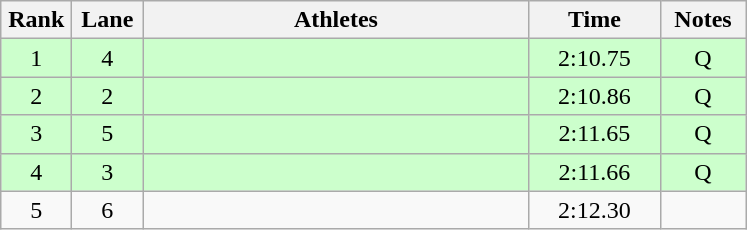<table class="wikitable sortable" style="text-align:center;">
<tr>
<th width=40>Rank</th>
<th width=40>Lane</th>
<th width=250>Athletes</th>
<th width=80>Time</th>
<th width=50>Notes</th>
</tr>
<tr bgcolor=ccffcc>
<td>1</td>
<td>4</td>
<td align=left></td>
<td>2:10.75</td>
<td>Q</td>
</tr>
<tr bgcolor=ccffcc>
<td>2</td>
<td>2</td>
<td align=left></td>
<td>2:10.86</td>
<td>Q</td>
</tr>
<tr bgcolor=ccffcc>
<td>3</td>
<td>5</td>
<td align=left></td>
<td>2:11.65</td>
<td>Q</td>
</tr>
<tr bgcolor=ccffcc>
<td>4</td>
<td>3</td>
<td align=left></td>
<td>2:11.66</td>
<td>Q</td>
</tr>
<tr>
<td>5</td>
<td>6</td>
<td align=left></td>
<td>2:12.30</td>
<td></td>
</tr>
</table>
